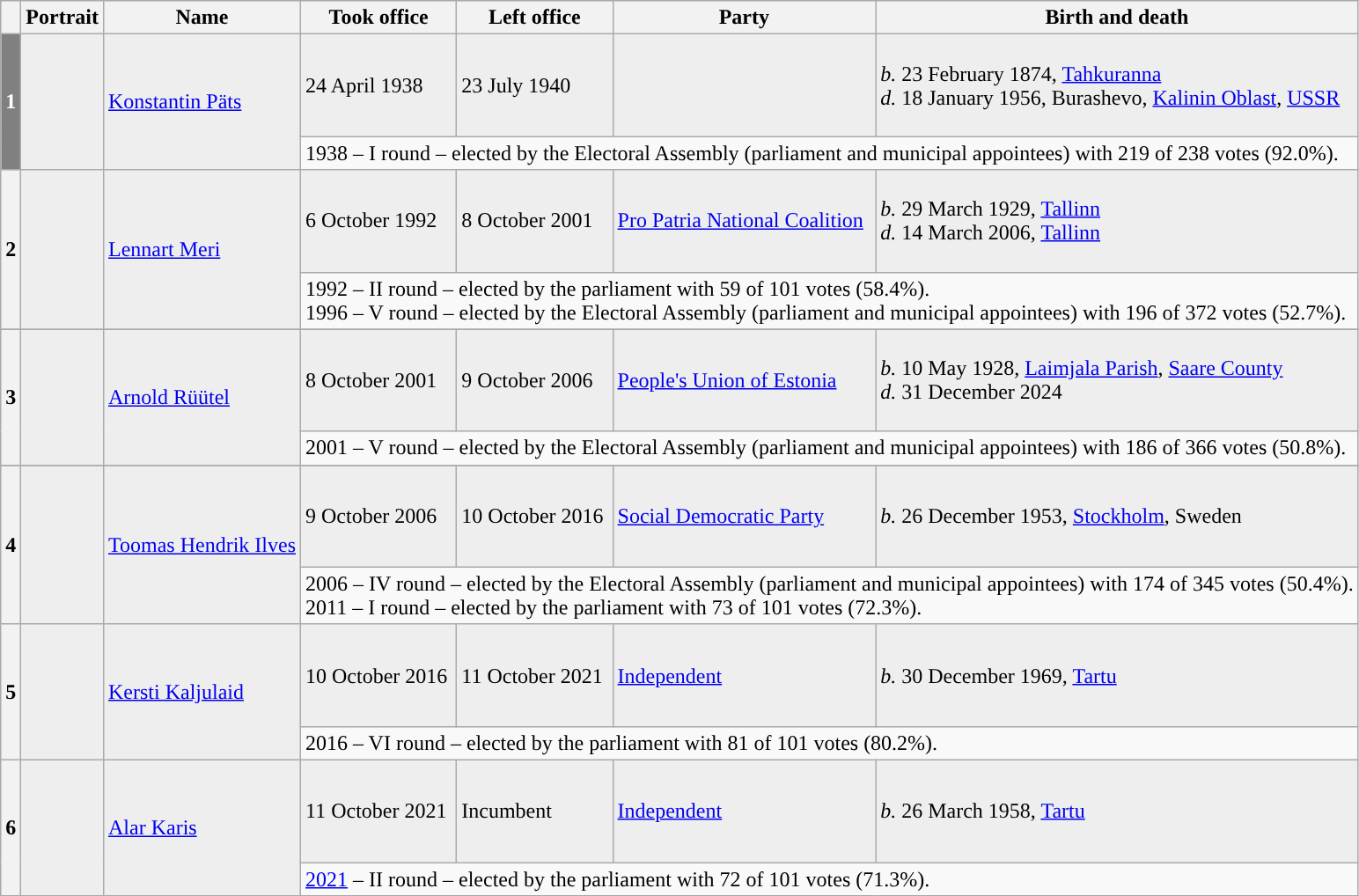<table class="wikitable">
<tr style="background:#efefef;">
<th></th>
<th>Portrait</th>
<th>Name</th>
<th>Took office</th>
<th>Left office</th>
<th>Party</th>
<th>Birth and death</th>
</tr>
<tr style="background:#EEEEEE;">
<th rowspan="2" style="background:gray; color:white">1</th>
<td rowspan="2"></td>
<td rowspan="2"><a href='#'>Konstantin Päts</a></td>
<td>24 April 1938</td>
<td>23 July 1940</td>
<td height=70></td>
<td><em>b.</em> 23 February 1874, <a href='#'>Tahkuranna</a><br><em>d.</em> 18 January 1956, Burashevo, <a href='#'>Kalinin Oblast</a>, <a href='#'>USSR</a></td>
</tr>
<tr>
<td colspan="4">1938 – I round – elected by the Electoral Assembly (parliament and municipal appointees) with 219 of 238 votes (92.0%).</td>
</tr>
<tr style="background:#EEEEEE;">
<th rowspan="2" style="background:">2</th>
<td rowspan="2"></td>
<td rowspan="2"><a href='#'>Lennart Meri</a></td>
<td>6 October 1992</td>
<td>8 October 2001</td>
<td height=70><a href='#'>Pro Patria National Coalition</a></td>
<td><em>b.</em> 29 March 1929, <a href='#'>Tallinn</a><br><em>d.</em> 14 March 2006, <a href='#'>Tallinn</a></td>
</tr>
<tr>
<td colspan="4">1992 – II round – elected by the parliament with 59 of 101 votes (58.4%).<br>1996 – V round – elected by the Electoral Assembly (parliament and municipal appointees) with 196 of 372 votes (52.7%).</td>
</tr>
<tr>
</tr>
<tr style="background:#EEEEEE;">
<th rowspan="2" style="background:">3</th>
<td rowspan="2"></td>
<td rowspan="2"><a href='#'>Arnold Rüütel</a></td>
<td>8 October 2001</td>
<td>9 October 2006</td>
<td height=70><a href='#'>People's Union of Estonia</a></td>
<td><em>b.</em> 10 May 1928, <a href='#'>Laimjala Parish</a>, <a href='#'>Saare County</a><br><em>d.</em> 31 December 2024</td>
</tr>
<tr>
<td colspan="4">2001 – V round – elected by the Electoral Assembly (parliament and municipal appointees) with 186 of 366 votes (50.8%).</td>
</tr>
<tr>
</tr>
<tr style="background:#EEEEEE;">
<th rowspan="2" style="background:">4</th>
<td rowspan="2"></td>
<td rowspan="2"><a href='#'>Toomas Hendrik Ilves</a></td>
<td>9 October 2006</td>
<td>10 October 2016</td>
<td height=70><a href='#'>Social Democratic Party</a></td>
<td><em>b.</em> 26 December 1953, <a href='#'>Stockholm</a>, Sweden</td>
</tr>
<tr>
<td colspan="4">2006 – IV round – elected by the Electoral Assembly (parliament and municipal appointees) with 174 of 345 votes (50.4%).<br>2011 – I round – elected by the parliament with 73 of 101 votes (72.3%).</td>
</tr>
<tr style="background:#EEEEEE;">
<th rowspan="2" style="background:">5</th>
<td rowspan="2"></td>
<td rowspan="2"><a href='#'>Kersti Kaljulaid</a></td>
<td>10 October 2016</td>
<td>11 October 2021</td>
<td height=70><a href='#'>Independent</a></td>
<td><em>b.</em> 30 December 1969, <a href='#'>Tartu</a></td>
</tr>
<tr>
<td colspan="4">2016 – VI round – elected by the parliament with 81 of 101 votes (80.2%).</td>
</tr>
<tr style="background:#EEEEEE;">
<th rowspan="2" style="background:">6</th>
<td rowspan="2"></td>
<td rowspan="2"><a href='#'>Alar Karis</a></td>
<td>11 October 2021</td>
<td>Incumbent</td>
<td height=70><a href='#'>Independent</a></td>
<td><em>b.</em> 26 March 1958, <a href='#'>Tartu</a></td>
</tr>
<tr>
<td colspan="4"><a href='#'>2021</a> – II round – elected by the parliament with 72 of 101 votes (71.3%).</td>
</tr>
</table>
